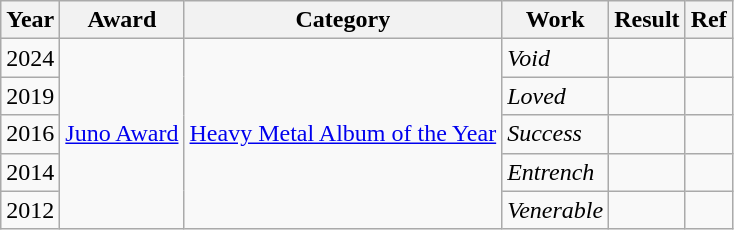<table class="wikitable">
<tr>
<th>Year</th>
<th>Award</th>
<th>Category</th>
<th>Work</th>
<th>Result</th>
<th>Ref</th>
</tr>
<tr>
<td>2024</td>
<td rowspan="5"><a href='#'>Juno Award</a></td>
<td rowspan="5"><a href='#'>Heavy Metal Album of the Year</a></td>
<td><em>Void</em></td>
<td></td>
<td></td>
</tr>
<tr>
<td>2019</td>
<td><em>Loved</em></td>
<td></td>
<td></td>
</tr>
<tr>
<td>2016</td>
<td><em>Success</em></td>
<td></td>
<td></td>
</tr>
<tr>
<td>2014</td>
<td><em>Entrench</em></td>
<td></td>
<td></td>
</tr>
<tr>
<td>2012</td>
<td><em>Venerable</em></td>
<td></td>
<td></td>
</tr>
</table>
